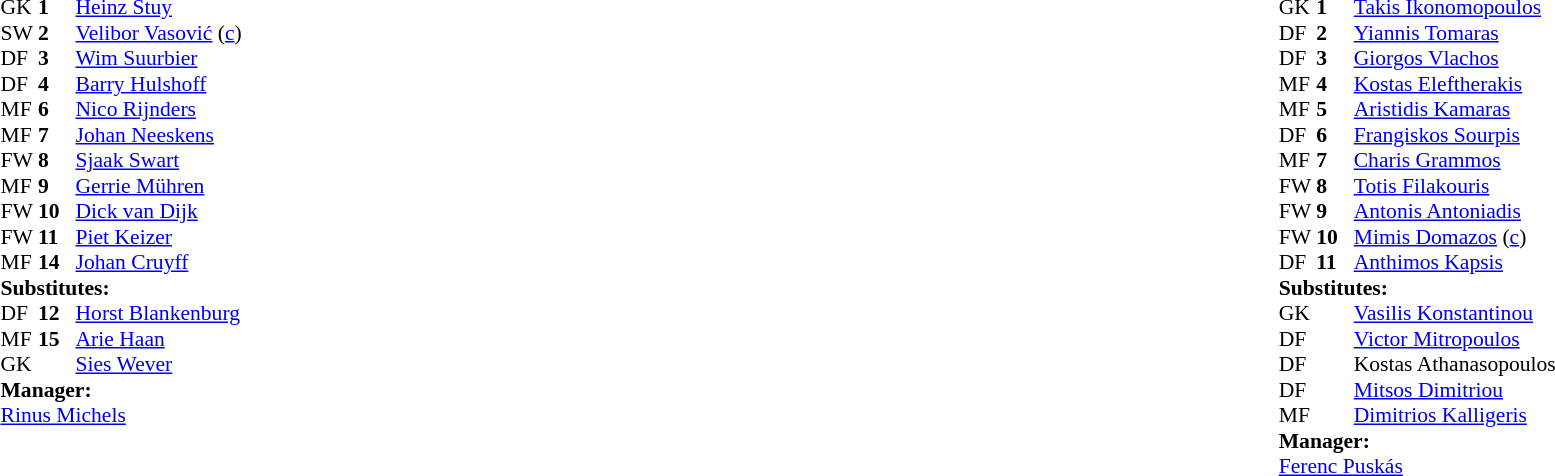<table width="100%">
<tr>
<td valign="top" width="50%"><br><table style="font-size: 90%" cellspacing="0" cellpadding="0">
<tr>
<th width=25></th>
<th width=25></th>
</tr>
<tr>
<td>GK</td>
<td><strong>1</strong></td>
<td> <a href='#'>Heinz Stuy</a></td>
</tr>
<tr>
<td>SW</td>
<td><strong>2</strong></td>
<td> <a href='#'>Velibor Vasović</a> (<a href='#'>c</a>)</td>
</tr>
<tr>
<td>DF</td>
<td><strong>3</strong></td>
<td> <a href='#'>Wim Suurbier</a></td>
</tr>
<tr>
<td>DF</td>
<td><strong>4</strong></td>
<td> <a href='#'>Barry Hulshoff</a></td>
</tr>
<tr>
<td>MF</td>
<td><strong>6</strong></td>
<td> <a href='#'>Nico Rijnders</a></td>
<td></td>
<td></td>
</tr>
<tr>
<td>MF</td>
<td><strong>7</strong></td>
<td> <a href='#'>Johan Neeskens</a></td>
</tr>
<tr>
<td>FW</td>
<td><strong>8</strong></td>
<td> <a href='#'>Sjaak Swart</a></td>
<td></td>
<td></td>
</tr>
<tr>
<td>MF</td>
<td><strong>9</strong></td>
<td> <a href='#'>Gerrie Mühren</a></td>
</tr>
<tr>
<td>FW</td>
<td><strong>10</strong></td>
<td> <a href='#'>Dick van Dijk</a></td>
</tr>
<tr>
<td>FW</td>
<td><strong>11</strong></td>
<td> <a href='#'>Piet Keizer</a></td>
</tr>
<tr>
<td>MF</td>
<td><strong>14</strong></td>
<td> <a href='#'>Johan Cruyff</a></td>
</tr>
<tr>
<td colspan=3><strong>Substitutes:</strong></td>
</tr>
<tr>
<td>DF</td>
<td><strong>12</strong></td>
<td> <a href='#'>Horst Blankenburg</a></td>
<td></td>
<td></td>
</tr>
<tr>
<td>MF</td>
<td><strong>15</strong></td>
<td> <a href='#'>Arie Haan</a></td>
<td></td>
<td></td>
</tr>
<tr>
<td>GK</td>
<td><strong> </strong></td>
<td> <a href='#'>Sies Wever</a></td>
</tr>
<tr>
<td colspan=3><strong>Manager:</strong></td>
</tr>
<tr>
<td colspan=4> <a href='#'>Rinus Michels</a></td>
</tr>
</table>
</td>
<td valign="top" width="50%"><br><table style="font-size: 90%" cellspacing="0" cellpadding="0" align=center>
<tr>
<th width=25></th>
<th width=25></th>
</tr>
<tr>
<td>GK</td>
<td><strong>1</strong></td>
<td> <a href='#'>Takis Ikonomopoulos</a></td>
</tr>
<tr>
<td>DF</td>
<td><strong>2</strong></td>
<td> <a href='#'>Yiannis Tomaras</a></td>
</tr>
<tr>
<td>DF</td>
<td><strong>3</strong></td>
<td> <a href='#'>Giorgos Vlachos</a></td>
</tr>
<tr>
<td>MF</td>
<td><strong>4</strong></td>
<td> <a href='#'>Kostas Eleftherakis</a></td>
</tr>
<tr>
<td>MF</td>
<td><strong>5</strong></td>
<td> <a href='#'>Aristidis Kamaras</a></td>
</tr>
<tr>
<td>DF</td>
<td><strong>6</strong></td>
<td> <a href='#'>Frangiskos Sourpis</a></td>
</tr>
<tr>
<td>MF</td>
<td><strong>7</strong></td>
<td> <a href='#'>Charis Grammos</a></td>
</tr>
<tr>
<td>FW</td>
<td><strong>8</strong></td>
<td> <a href='#'>Totis Filakouris</a></td>
</tr>
<tr>
<td>FW</td>
<td><strong>9</strong></td>
<td> <a href='#'>Antonis Antoniadis</a></td>
</tr>
<tr>
<td>FW</td>
<td><strong>10</strong></td>
<td> <a href='#'>Mimis Domazos</a> (<a href='#'>c</a>)</td>
</tr>
<tr>
<td>DF</td>
<td><strong>11</strong></td>
<td> <a href='#'>Anthimos Kapsis</a></td>
</tr>
<tr>
<td colspan=3><strong>Substitutes:</strong></td>
</tr>
<tr>
<td>GK</td>
<td><strong> </strong></td>
<td> <a href='#'>Vasilis Konstantinou</a></td>
</tr>
<tr>
<td>DF</td>
<td><strong> </strong></td>
<td> <a href='#'>Victor Mitropoulos</a></td>
</tr>
<tr>
<td>DF</td>
<td><strong> </strong></td>
<td> Kostas Athanasopoulos</td>
</tr>
<tr>
<td>DF</td>
<td><strong> </strong></td>
<td> <a href='#'>Mitsos Dimitriou</a></td>
</tr>
<tr>
<td>MF</td>
<td><strong> </strong></td>
<td> <a href='#'>Dimitrios Kalligeris</a></td>
</tr>
<tr>
<td colspan=3><strong>Manager:</strong></td>
</tr>
<tr>
<td colspan=4> <a href='#'>Ferenc Puskás</a></td>
</tr>
</table>
</td>
</tr>
</table>
